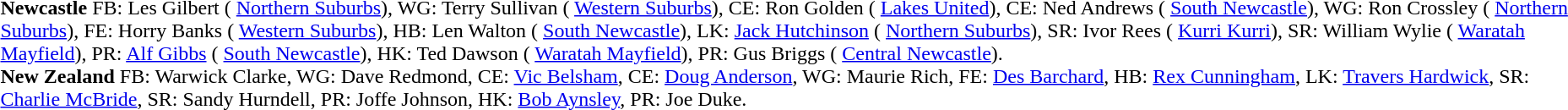<table width="100%" class="mw-collapsible mw-collapsed">
<tr>
<td valign="top" width="50%"><br><strong>Newcastle</strong> FB: Les Gilbert ( <a href='#'>Northern Suburbs</a>), WG: Terry Sullivan ( <a href='#'>Western Suburbs</a>), CE: Ron Golden ( <a href='#'>Lakes United</a>), CE: Ned Andrews ( <a href='#'>South Newcastle</a>), WG: Ron Crossley ( <a href='#'>Northern Suburbs</a>), FE: Horry Banks ( <a href='#'>Western Suburbs</a>), HB: Len Walton ( <a href='#'>South Newcastle</a>), LK: <a href='#'>Jack Hutchinson</a> ( <a href='#'>Northern Suburbs</a>), SR: Ivor Rees ( <a href='#'>Kurri Kurri</a>), SR: William Wylie ( <a href='#'>Waratah Mayfield</a>), PR: <a href='#'>Alf Gibbs</a> ( <a href='#'>South Newcastle</a>), HK: Ted Dawson ( <a href='#'>Waratah Mayfield</a>), PR: Gus Briggs ( <a href='#'>Central Newcastle</a>).<br>
<strong>New Zealand</strong> FB: Warwick Clarke, WG: Dave Redmond, CE: <a href='#'>Vic Belsham</a>, CE: <a href='#'>Doug Anderson</a>, WG: Maurie Rich, FE: <a href='#'>Des Barchard</a>, HB: <a href='#'>Rex Cunningham</a>, LK: <a href='#'>Travers Hardwick</a>, SR: <a href='#'>Charlie McBride</a>, SR: Sandy Hurndell, PR: Joffe Johnson, HK: <a href='#'>Bob Aynsley</a>, PR: Joe Duke.</td>
</tr>
</table>
